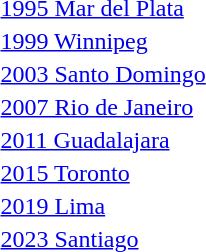<table>
<tr valign="top">
<td><a href='#'>1995 Mar del Plata</a><br></td>
<td></td>
<td></td>
<td></td>
</tr>
<tr valign="top">
<td><a href='#'>1999 Winnipeg</a><br></td>
<td></td>
<td></td>
<td></td>
</tr>
<tr valign="top">
<td><a href='#'>2003 Santo Domingo</a><br></td>
<td></td>
<td></td>
<td></td>
</tr>
<tr valign="top">
<td><a href='#'>2007 Rio de Janeiro</a><br></td>
<td></td>
<td></td>
<td></td>
</tr>
<tr valign="top">
<td><a href='#'>2011 Guadalajara</a><br></td>
<td></td>
<td></td>
<td></td>
</tr>
<tr valign="top">
<td><a href='#'>2015 Toronto</a><br></td>
<td></td>
<td></td>
<td></td>
</tr>
<tr valign="top">
<td><a href='#'>2019 Lima</a><br></td>
<td></td>
<td></td>
<td></td>
</tr>
<tr valign="top">
<td><a href='#'>2023 Santiago</a><br></td>
<td></td>
<td></td>
<td></td>
</tr>
</table>
